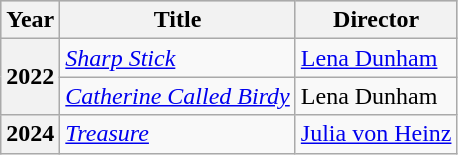<table class="wikitable">
<tr style="background:#ccc; text-align:center;">
<th scope="col">Year</th>
<th scope="col">Title</th>
<th scope="col">Director</th>
</tr>
<tr>
<th scope="row" rowspan="2">2022</th>
<td><em><a href='#'>Sharp Stick</a></em></td>
<td><a href='#'>Lena Dunham</a></td>
</tr>
<tr>
<td><em><a href='#'>Catherine Called Birdy</a></em></td>
<td>Lena Dunham</td>
</tr>
<tr>
<th scope="row">2024</th>
<td><em><a href='#'>Treasure</a></em></td>
<td><a href='#'>Julia von Heinz</a></td>
</tr>
</table>
